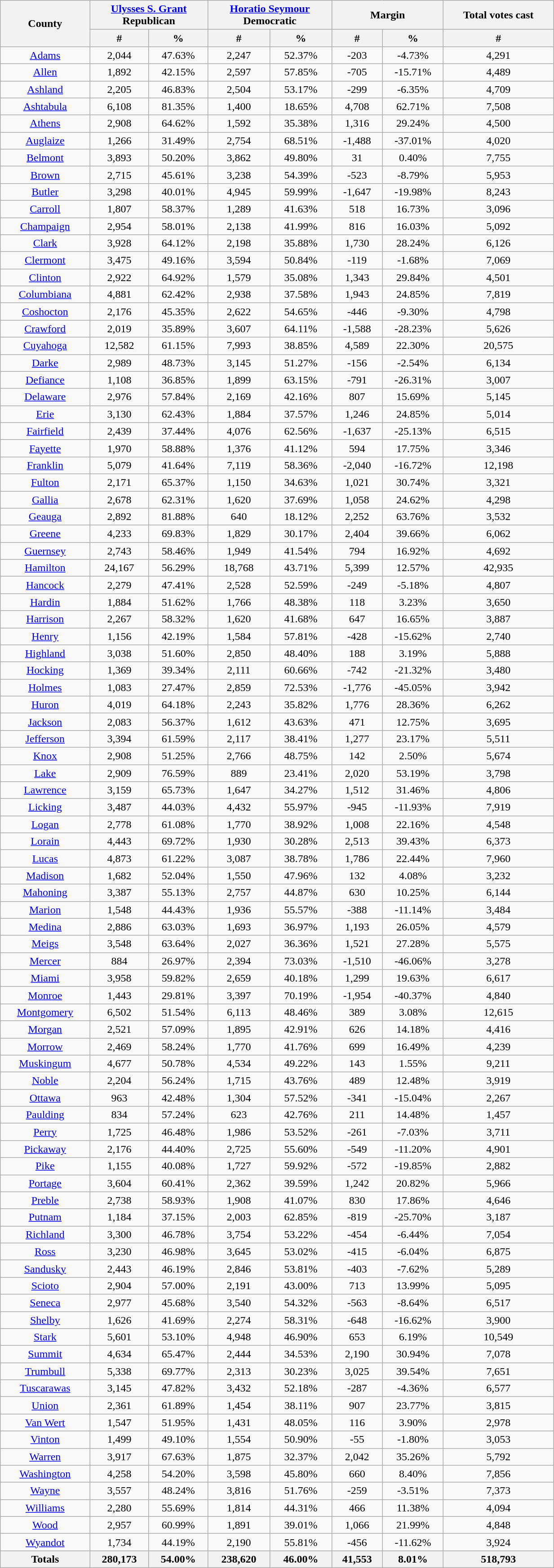<table width="65%"  class="wikitable sortable" style="text-align:center">
<tr>
<th style="text-align:center;" rowspan="2">County</th>
<th style="text-align:center;" colspan="2"><a href='#'>Ulysses S. Grant</a><br>Republican</th>
<th style="text-align:center;" colspan="2"><a href='#'>Horatio Seymour</a><br>Democratic</th>
<th style="text-align:center;" colspan="2">Margin</th>
<th style="text-align:center;" colspan="1">Total votes cast</th>
</tr>
<tr>
<th style="text-align:center;" data-sort-type="number">#</th>
<th style="text-align:center;" data-sort-type="number">%</th>
<th style="text-align:center;" data-sort-type="number">#</th>
<th style="text-align:center;" data-sort-type="number">%</th>
<th style="text-align:center;" data-sort-type="number">#</th>
<th style="text-align:center;" data-sort-type="number">%</th>
<th style="text-align:center;" data-sort-type="number">#</th>
</tr>
<tr>
<td><a href='#'>Adams</a></td>
<td>2,044</td>
<td>47.63%</td>
<td>2,247</td>
<td>52.37%</td>
<td>-203</td>
<td>-4.73%</td>
<td>4,291</td>
</tr>
<tr style="text-align:center;">
<td><a href='#'>Allen</a></td>
<td>1,892</td>
<td>42.15%</td>
<td>2,597</td>
<td>57.85%</td>
<td>-705</td>
<td>-15.71%</td>
<td>4,489</td>
</tr>
<tr style="text-align:center;">
<td><a href='#'>Ashland</a></td>
<td>2,205</td>
<td>46.83%</td>
<td>2,504</td>
<td>53.17%</td>
<td>-299</td>
<td>-6.35%</td>
<td>4,709</td>
</tr>
<tr style="text-align:center;">
<td><a href='#'>Ashtabula</a></td>
<td>6,108</td>
<td>81.35%</td>
<td>1,400</td>
<td>18.65%</td>
<td>4,708</td>
<td>62.71%</td>
<td>7,508</td>
</tr>
<tr style="text-align:center;">
<td><a href='#'>Athens</a></td>
<td>2,908</td>
<td>64.62%</td>
<td>1,592</td>
<td>35.38%</td>
<td>1,316</td>
<td>29.24%</td>
<td>4,500</td>
</tr>
<tr style="text-align:center;">
<td><a href='#'>Auglaize</a></td>
<td>1,266</td>
<td>31.49%</td>
<td>2,754</td>
<td>68.51%</td>
<td>-1,488</td>
<td>-37.01%</td>
<td>4,020</td>
</tr>
<tr style="text-align:center;">
<td><a href='#'>Belmont</a></td>
<td>3,893</td>
<td>50.20%</td>
<td>3,862</td>
<td>49.80%</td>
<td>31</td>
<td>0.40%</td>
<td>7,755</td>
</tr>
<tr style="text-align:center;">
<td><a href='#'>Brown</a></td>
<td>2,715</td>
<td>45.61%</td>
<td>3,238</td>
<td>54.39%</td>
<td>-523</td>
<td>-8.79%</td>
<td>5,953</td>
</tr>
<tr style="text-align:center;">
<td><a href='#'>Butler</a></td>
<td>3,298</td>
<td>40.01%</td>
<td>4,945</td>
<td>59.99%</td>
<td>-1,647</td>
<td>-19.98%</td>
<td>8,243</td>
</tr>
<tr style="text-align:center;">
<td><a href='#'>Carroll</a></td>
<td>1,807</td>
<td>58.37%</td>
<td>1,289</td>
<td>41.63%</td>
<td>518</td>
<td>16.73%</td>
<td>3,096</td>
</tr>
<tr style="text-align:center;">
<td><a href='#'>Champaign</a></td>
<td>2,954</td>
<td>58.01%</td>
<td>2,138</td>
<td>41.99%</td>
<td>816</td>
<td>16.03%</td>
<td>5,092</td>
</tr>
<tr style="text-align:center;">
<td><a href='#'>Clark</a></td>
<td>3,928</td>
<td>64.12%</td>
<td>2,198</td>
<td>35.88%</td>
<td>1,730</td>
<td>28.24%</td>
<td>6,126</td>
</tr>
<tr style="text-align:center;">
<td><a href='#'>Clermont</a></td>
<td>3,475</td>
<td>49.16%</td>
<td>3,594</td>
<td>50.84%</td>
<td>-119</td>
<td>-1.68%</td>
<td>7,069</td>
</tr>
<tr style="text-align:center;">
<td><a href='#'>Clinton</a></td>
<td>2,922</td>
<td>64.92%</td>
<td>1,579</td>
<td>35.08%</td>
<td>1,343</td>
<td>29.84%</td>
<td>4,501</td>
</tr>
<tr style="text-align:center;">
<td><a href='#'>Columbiana</a></td>
<td>4,881</td>
<td>62.42%</td>
<td>2,938</td>
<td>37.58%</td>
<td>1,943</td>
<td>24.85%</td>
<td>7,819</td>
</tr>
<tr style="text-align:center;">
<td><a href='#'>Coshocton</a></td>
<td>2,176</td>
<td>45.35%</td>
<td>2,622</td>
<td>54.65%</td>
<td>-446</td>
<td>-9.30%</td>
<td>4,798</td>
</tr>
<tr style="text-align:center;">
<td><a href='#'>Crawford</a></td>
<td>2,019</td>
<td>35.89%</td>
<td>3,607</td>
<td>64.11%</td>
<td>-1,588</td>
<td>-28.23%</td>
<td>5,626</td>
</tr>
<tr style="text-align:center;">
<td><a href='#'>Cuyahoga</a></td>
<td>12,582</td>
<td>61.15%</td>
<td>7,993</td>
<td>38.85%</td>
<td>4,589</td>
<td>22.30%</td>
<td>20,575</td>
</tr>
<tr style="text-align:center;">
<td><a href='#'>Darke</a></td>
<td>2,989</td>
<td>48.73%</td>
<td>3,145</td>
<td>51.27%</td>
<td>-156</td>
<td>-2.54%</td>
<td>6,134</td>
</tr>
<tr style="text-align:center;">
<td><a href='#'>Defiance</a></td>
<td>1,108</td>
<td>36.85%</td>
<td>1,899</td>
<td>63.15%</td>
<td>-791</td>
<td>-26.31%</td>
<td>3,007</td>
</tr>
<tr style="text-align:center;">
<td><a href='#'>Delaware</a></td>
<td>2,976</td>
<td>57.84%</td>
<td>2,169</td>
<td>42.16%</td>
<td>807</td>
<td>15.69%</td>
<td>5,145</td>
</tr>
<tr style="text-align:center;">
<td><a href='#'>Erie</a></td>
<td>3,130</td>
<td>62.43%</td>
<td>1,884</td>
<td>37.57%</td>
<td>1,246</td>
<td>24.85%</td>
<td>5,014</td>
</tr>
<tr style="text-align:center;">
<td><a href='#'>Fairfield</a></td>
<td>2,439</td>
<td>37.44%</td>
<td>4,076</td>
<td>62.56%</td>
<td>-1,637</td>
<td>-25.13%</td>
<td>6,515</td>
</tr>
<tr style="text-align:center;">
<td><a href='#'>Fayette</a></td>
<td>1,970</td>
<td>58.88%</td>
<td>1,376</td>
<td>41.12%</td>
<td>594</td>
<td>17.75%</td>
<td>3,346</td>
</tr>
<tr style="text-align:center;">
<td><a href='#'>Franklin</a></td>
<td>5,079</td>
<td>41.64%</td>
<td>7,119</td>
<td>58.36%</td>
<td>-2,040</td>
<td>-16.72%</td>
<td>12,198</td>
</tr>
<tr style="text-align:center;">
<td><a href='#'>Fulton</a></td>
<td>2,171</td>
<td>65.37%</td>
<td>1,150</td>
<td>34.63%</td>
<td>1,021</td>
<td>30.74%</td>
<td>3,321</td>
</tr>
<tr style="text-align:center;">
<td><a href='#'>Gallia</a></td>
<td>2,678</td>
<td>62.31%</td>
<td>1,620</td>
<td>37.69%</td>
<td>1,058</td>
<td>24.62%</td>
<td>4,298</td>
</tr>
<tr style="text-align:center;">
<td><a href='#'>Geauga</a></td>
<td>2,892</td>
<td>81.88%</td>
<td>640</td>
<td>18.12%</td>
<td>2,252</td>
<td>63.76%</td>
<td>3,532</td>
</tr>
<tr style="text-align:center;">
<td><a href='#'>Greene</a></td>
<td>4,233</td>
<td>69.83%</td>
<td>1,829</td>
<td>30.17%</td>
<td>2,404</td>
<td>39.66%</td>
<td>6,062</td>
</tr>
<tr style="text-align:center;">
<td><a href='#'>Guernsey</a></td>
<td>2,743</td>
<td>58.46%</td>
<td>1,949</td>
<td>41.54%</td>
<td>794</td>
<td>16.92%</td>
<td>4,692</td>
</tr>
<tr style="text-align:center;">
<td><a href='#'>Hamilton</a></td>
<td>24,167</td>
<td>56.29%</td>
<td>18,768</td>
<td>43.71%</td>
<td>5,399</td>
<td>12.57%</td>
<td>42,935</td>
</tr>
<tr style="text-align:center;">
<td><a href='#'>Hancock</a></td>
<td>2,279</td>
<td>47.41%</td>
<td>2,528</td>
<td>52.59%</td>
<td>-249</td>
<td>-5.18%</td>
<td>4,807</td>
</tr>
<tr style="text-align:center;">
<td><a href='#'>Hardin</a></td>
<td>1,884</td>
<td>51.62%</td>
<td>1,766</td>
<td>48.38%</td>
<td>118</td>
<td>3.23%</td>
<td>3,650</td>
</tr>
<tr style="text-align:center;">
<td><a href='#'>Harrison</a></td>
<td>2,267</td>
<td>58.32%</td>
<td>1,620</td>
<td>41.68%</td>
<td>647</td>
<td>16.65%</td>
<td>3,887</td>
</tr>
<tr style="text-align:center;">
<td><a href='#'>Henry</a></td>
<td>1,156</td>
<td>42.19%</td>
<td>1,584</td>
<td>57.81%</td>
<td>-428</td>
<td>-15.62%</td>
<td>2,740</td>
</tr>
<tr style="text-align:center;">
<td><a href='#'>Highland</a></td>
<td>3,038</td>
<td>51.60%</td>
<td>2,850</td>
<td>48.40%</td>
<td>188</td>
<td>3.19%</td>
<td>5,888</td>
</tr>
<tr style="text-align:center;">
<td><a href='#'>Hocking</a></td>
<td>1,369</td>
<td>39.34%</td>
<td>2,111</td>
<td>60.66%</td>
<td>-742</td>
<td>-21.32%</td>
<td>3,480</td>
</tr>
<tr style="text-align:center;">
<td><a href='#'>Holmes</a></td>
<td>1,083</td>
<td>27.47%</td>
<td>2,859</td>
<td>72.53%</td>
<td>-1,776</td>
<td>-45.05%</td>
<td>3,942</td>
</tr>
<tr style="text-align:center;">
<td><a href='#'>Huron</a></td>
<td>4,019</td>
<td>64.18%</td>
<td>2,243</td>
<td>35.82%</td>
<td>1,776</td>
<td>28.36%</td>
<td>6,262</td>
</tr>
<tr style="text-align:center;">
<td><a href='#'>Jackson</a></td>
<td>2,083</td>
<td>56.37%</td>
<td>1,612</td>
<td>43.63%</td>
<td>471</td>
<td>12.75%</td>
<td>3,695</td>
</tr>
<tr style="text-align:center;">
<td><a href='#'>Jefferson</a></td>
<td>3,394</td>
<td>61.59%</td>
<td>2,117</td>
<td>38.41%</td>
<td>1,277</td>
<td>23.17%</td>
<td>5,511</td>
</tr>
<tr style="text-align:center;">
<td><a href='#'>Knox</a></td>
<td>2,908</td>
<td>51.25%</td>
<td>2,766</td>
<td>48.75%</td>
<td>142</td>
<td>2.50%</td>
<td>5,674</td>
</tr>
<tr style="text-align:center;">
<td><a href='#'>Lake</a></td>
<td>2,909</td>
<td>76.59%</td>
<td>889</td>
<td>23.41%</td>
<td>2,020</td>
<td>53.19%</td>
<td>3,798</td>
</tr>
<tr style="text-align:center;">
<td><a href='#'>Lawrence</a></td>
<td>3,159</td>
<td>65.73%</td>
<td>1,647</td>
<td>34.27%</td>
<td>1,512</td>
<td>31.46%</td>
<td>4,806</td>
</tr>
<tr style="text-align:center;">
<td><a href='#'>Licking</a></td>
<td>3,487</td>
<td>44.03%</td>
<td>4,432</td>
<td>55.97%</td>
<td>-945</td>
<td>-11.93%</td>
<td>7,919</td>
</tr>
<tr style="text-align:center;">
<td><a href='#'>Logan</a></td>
<td>2,778</td>
<td>61.08%</td>
<td>1,770</td>
<td>38.92%</td>
<td>1,008</td>
<td>22.16%</td>
<td>4,548</td>
</tr>
<tr style="text-align:center;">
<td><a href='#'>Lorain</a></td>
<td>4,443</td>
<td>69.72%</td>
<td>1,930</td>
<td>30.28%</td>
<td>2,513</td>
<td>39.43%</td>
<td>6,373</td>
</tr>
<tr style="text-align:center;">
<td><a href='#'>Lucas</a></td>
<td>4,873</td>
<td>61.22%</td>
<td>3,087</td>
<td>38.78%</td>
<td>1,786</td>
<td>22.44%</td>
<td>7,960</td>
</tr>
<tr style="text-align:center;">
<td><a href='#'>Madison</a></td>
<td>1,682</td>
<td>52.04%</td>
<td>1,550</td>
<td>47.96%</td>
<td>132</td>
<td>4.08%</td>
<td>3,232</td>
</tr>
<tr style="text-align:center;">
<td><a href='#'>Mahoning</a></td>
<td>3,387</td>
<td>55.13%</td>
<td>2,757</td>
<td>44.87%</td>
<td>630</td>
<td>10.25%</td>
<td>6,144</td>
</tr>
<tr style="text-align:center;">
<td><a href='#'>Marion</a></td>
<td>1,548</td>
<td>44.43%</td>
<td>1,936</td>
<td>55.57%</td>
<td>-388</td>
<td>-11.14%</td>
<td>3,484</td>
</tr>
<tr style="text-align:center;">
<td><a href='#'>Medina</a></td>
<td>2,886</td>
<td>63.03%</td>
<td>1,693</td>
<td>36.97%</td>
<td>1,193</td>
<td>26.05%</td>
<td>4,579</td>
</tr>
<tr style="text-align:center;">
<td><a href='#'>Meigs</a></td>
<td>3,548</td>
<td>63.64%</td>
<td>2,027</td>
<td>36.36%</td>
<td>1,521</td>
<td>27.28%</td>
<td>5,575</td>
</tr>
<tr style="text-align:center;">
<td><a href='#'>Mercer</a></td>
<td>884</td>
<td>26.97%</td>
<td>2,394</td>
<td>73.03%</td>
<td>-1,510</td>
<td>-46.06%</td>
<td>3,278</td>
</tr>
<tr style="text-align:center;">
<td><a href='#'>Miami</a></td>
<td>3,958</td>
<td>59.82%</td>
<td>2,659</td>
<td>40.18%</td>
<td>1,299</td>
<td>19.63%</td>
<td>6,617</td>
</tr>
<tr style="text-align:center;">
<td><a href='#'>Monroe</a></td>
<td>1,443</td>
<td>29.81%</td>
<td>3,397</td>
<td>70.19%</td>
<td>-1,954</td>
<td>-40.37%</td>
<td>4,840</td>
</tr>
<tr style="text-align:center;">
<td><a href='#'>Montgomery</a></td>
<td>6,502</td>
<td>51.54%</td>
<td>6,113</td>
<td>48.46%</td>
<td>389</td>
<td>3.08%</td>
<td>12,615</td>
</tr>
<tr style="text-align:center;">
<td><a href='#'>Morgan</a></td>
<td>2,521</td>
<td>57.09%</td>
<td>1,895</td>
<td>42.91%</td>
<td>626</td>
<td>14.18%</td>
<td>4,416</td>
</tr>
<tr style="text-align:center;">
<td><a href='#'>Morrow</a></td>
<td>2,469</td>
<td>58.24%</td>
<td>1,770</td>
<td>41.76%</td>
<td>699</td>
<td>16.49%</td>
<td>4,239</td>
</tr>
<tr style="text-align:center;">
<td><a href='#'>Muskingum</a></td>
<td>4,677</td>
<td>50.78%</td>
<td>4,534</td>
<td>49.22%</td>
<td>143</td>
<td>1.55%</td>
<td>9,211</td>
</tr>
<tr style="text-align:center;">
<td><a href='#'>Noble</a></td>
<td>2,204</td>
<td>56.24%</td>
<td>1,715</td>
<td>43.76%</td>
<td>489</td>
<td>12.48%</td>
<td>3,919</td>
</tr>
<tr style="text-align:center;">
<td><a href='#'>Ottawa</a></td>
<td>963</td>
<td>42.48%</td>
<td>1,304</td>
<td>57.52%</td>
<td>-341</td>
<td>-15.04%</td>
<td>2,267</td>
</tr>
<tr style="text-align:center;">
<td><a href='#'>Paulding</a></td>
<td>834</td>
<td>57.24%</td>
<td>623</td>
<td>42.76%</td>
<td>211</td>
<td>14.48%</td>
<td>1,457</td>
</tr>
<tr style="text-align:center;">
<td><a href='#'>Perry</a></td>
<td>1,725</td>
<td>46.48%</td>
<td>1,986</td>
<td>53.52%</td>
<td>-261</td>
<td>-7.03%</td>
<td>3,711</td>
</tr>
<tr style="text-align:center;">
<td><a href='#'>Pickaway</a></td>
<td>2,176</td>
<td>44.40%</td>
<td>2,725</td>
<td>55.60%</td>
<td>-549</td>
<td>-11.20%</td>
<td>4,901</td>
</tr>
<tr style="text-align:center;">
<td><a href='#'>Pike</a></td>
<td>1,155</td>
<td>40.08%</td>
<td>1,727</td>
<td>59.92%</td>
<td>-572</td>
<td>-19.85%</td>
<td>2,882</td>
</tr>
<tr style="text-align:center;">
<td><a href='#'>Portage</a></td>
<td>3,604</td>
<td>60.41%</td>
<td>2,362</td>
<td>39.59%</td>
<td>1,242</td>
<td>20.82%</td>
<td>5,966</td>
</tr>
<tr style="text-align:center;">
<td><a href='#'>Preble</a></td>
<td>2,738</td>
<td>58.93%</td>
<td>1,908</td>
<td>41.07%</td>
<td>830</td>
<td>17.86%</td>
<td>4,646</td>
</tr>
<tr style="text-align:center;">
<td><a href='#'>Putnam</a></td>
<td>1,184</td>
<td>37.15%</td>
<td>2,003</td>
<td>62.85%</td>
<td>-819</td>
<td>-25.70%</td>
<td>3,187</td>
</tr>
<tr style="text-align:center;">
<td><a href='#'>Richland</a></td>
<td>3,300</td>
<td>46.78%</td>
<td>3,754</td>
<td>53.22%</td>
<td>-454</td>
<td>-6.44%</td>
<td>7,054</td>
</tr>
<tr style="text-align:center;">
<td><a href='#'>Ross</a></td>
<td>3,230</td>
<td>46.98%</td>
<td>3,645</td>
<td>53.02%</td>
<td>-415</td>
<td>-6.04%</td>
<td>6,875</td>
</tr>
<tr style="text-align:center;">
<td><a href='#'>Sandusky</a></td>
<td>2,443</td>
<td>46.19%</td>
<td>2,846</td>
<td>53.81%</td>
<td>-403</td>
<td>-7.62%</td>
<td>5,289</td>
</tr>
<tr style="text-align:center;">
<td><a href='#'>Scioto</a></td>
<td>2,904</td>
<td>57.00%</td>
<td>2,191</td>
<td>43.00%</td>
<td>713</td>
<td>13.99%</td>
<td>5,095</td>
</tr>
<tr style="text-align:center;">
<td><a href='#'>Seneca</a></td>
<td>2,977</td>
<td>45.68%</td>
<td>3,540</td>
<td>54.32%</td>
<td>-563</td>
<td>-8.64%</td>
<td>6,517</td>
</tr>
<tr style="text-align:center;">
<td><a href='#'>Shelby</a></td>
<td>1,626</td>
<td>41.69%</td>
<td>2,274</td>
<td>58.31%</td>
<td>-648</td>
<td>-16.62%</td>
<td>3,900</td>
</tr>
<tr style="text-align:center;">
<td><a href='#'>Stark</a></td>
<td>5,601</td>
<td>53.10%</td>
<td>4,948</td>
<td>46.90%</td>
<td>653</td>
<td>6.19%</td>
<td>10,549</td>
</tr>
<tr style="text-align:center;">
<td><a href='#'>Summit</a></td>
<td>4,634</td>
<td>65.47%</td>
<td>2,444</td>
<td>34.53%</td>
<td>2,190</td>
<td>30.94%</td>
<td>7,078</td>
</tr>
<tr style="text-align:center;">
<td><a href='#'>Trumbull</a></td>
<td>5,338</td>
<td>69.77%</td>
<td>2,313</td>
<td>30.23%</td>
<td>3,025</td>
<td>39.54%</td>
<td>7,651</td>
</tr>
<tr style="text-align:center;">
<td><a href='#'>Tuscarawas</a></td>
<td>3,145</td>
<td>47.82%</td>
<td>3,432</td>
<td>52.18%</td>
<td>-287</td>
<td>-4.36%</td>
<td>6,577</td>
</tr>
<tr style="text-align:center;">
<td><a href='#'>Union</a></td>
<td>2,361</td>
<td>61.89%</td>
<td>1,454</td>
<td>38.11%</td>
<td>907</td>
<td>23.77%</td>
<td>3,815</td>
</tr>
<tr style="text-align:center;">
<td><a href='#'>Van Wert</a></td>
<td>1,547</td>
<td>51.95%</td>
<td>1,431</td>
<td>48.05%</td>
<td>116</td>
<td>3.90%</td>
<td>2,978</td>
</tr>
<tr style="text-align:center;">
<td><a href='#'>Vinton</a></td>
<td>1,499</td>
<td>49.10%</td>
<td>1,554</td>
<td>50.90%</td>
<td>-55</td>
<td>-1.80%</td>
<td>3,053</td>
</tr>
<tr style="text-align:center;">
<td><a href='#'>Warren</a></td>
<td>3,917</td>
<td>67.63%</td>
<td>1,875</td>
<td>32.37%</td>
<td>2,042</td>
<td>35.26%</td>
<td>5,792</td>
</tr>
<tr style="text-align:center;">
<td><a href='#'>Washington</a></td>
<td>4,258</td>
<td>54.20%</td>
<td>3,598</td>
<td>45.80%</td>
<td>660</td>
<td>8.40%</td>
<td>7,856</td>
</tr>
<tr style="text-align:center;">
<td><a href='#'>Wayne</a></td>
<td>3,557</td>
<td>48.24%</td>
<td>3,816</td>
<td>51.76%</td>
<td>-259</td>
<td>-3.51%</td>
<td>7,373</td>
</tr>
<tr style="text-align:center;">
<td><a href='#'>Williams</a></td>
<td>2,280</td>
<td>55.69%</td>
<td>1,814</td>
<td>44.31%</td>
<td>466</td>
<td>11.38%</td>
<td>4,094</td>
</tr>
<tr style="text-align:center;">
<td><a href='#'>Wood</a></td>
<td>2,957</td>
<td>60.99%</td>
<td>1,891</td>
<td>39.01%</td>
<td>1,066</td>
<td>21.99%</td>
<td>4,848</td>
</tr>
<tr style="text-align:center;">
<td><a href='#'>Wyandot</a></td>
<td>1,734</td>
<td>44.19%</td>
<td>2,190</td>
<td>55.81%</td>
<td>-456</td>
<td>-11.62%</td>
<td>3,924</td>
</tr>
<tr style="text-align:center;">
<th>Totals</th>
<th>280,173</th>
<th>54.00%</th>
<th>238,620</th>
<th>46.00%</th>
<th>41,553</th>
<th>8.01%</th>
<th>518,793</th>
</tr>
</table>
